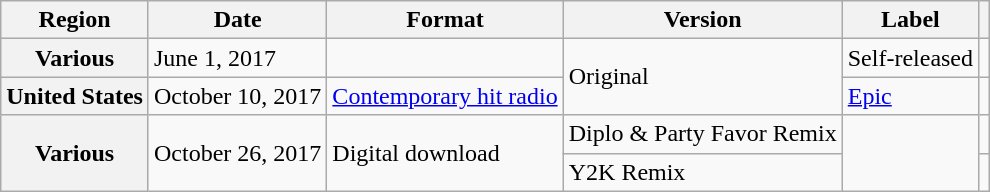<table class="wikitable plainrowheaders">
<tr>
<th scope="col">Region</th>
<th scope="col">Date</th>
<th scope="col">Format</th>
<th scope="col">Version</th>
<th scope="col">Label</th>
<th scope="col"></th>
</tr>
<tr>
<th scope="row">Various</th>
<td>June 1, 2017</td>
<td></td>
<td rowspan="2">Original</td>
<td>Self-released</td>
<td></td>
</tr>
<tr>
<th scope="row">United States</th>
<td>October 10, 2017</td>
<td><a href='#'>Contemporary hit radio</a></td>
<td><a href='#'>Epic</a></td>
<td></td>
</tr>
<tr>
<th scope="row" rowspan="2">Various</th>
<td rowspan="2">October 26, 2017</td>
<td rowspan="2">Digital download</td>
<td>Diplo & Party Favor Remix</td>
<td rowspan="2"></td>
<td></td>
</tr>
<tr>
<td>Y2K Remix</td>
<td></td>
</tr>
</table>
